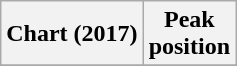<table class="wikitable unsortable plainrowheaders" style="text-align:center">
<tr>
<th scope="col">Chart (2017)</th>
<th scope="col">Peak<br> position</th>
</tr>
<tr>
</tr>
</table>
